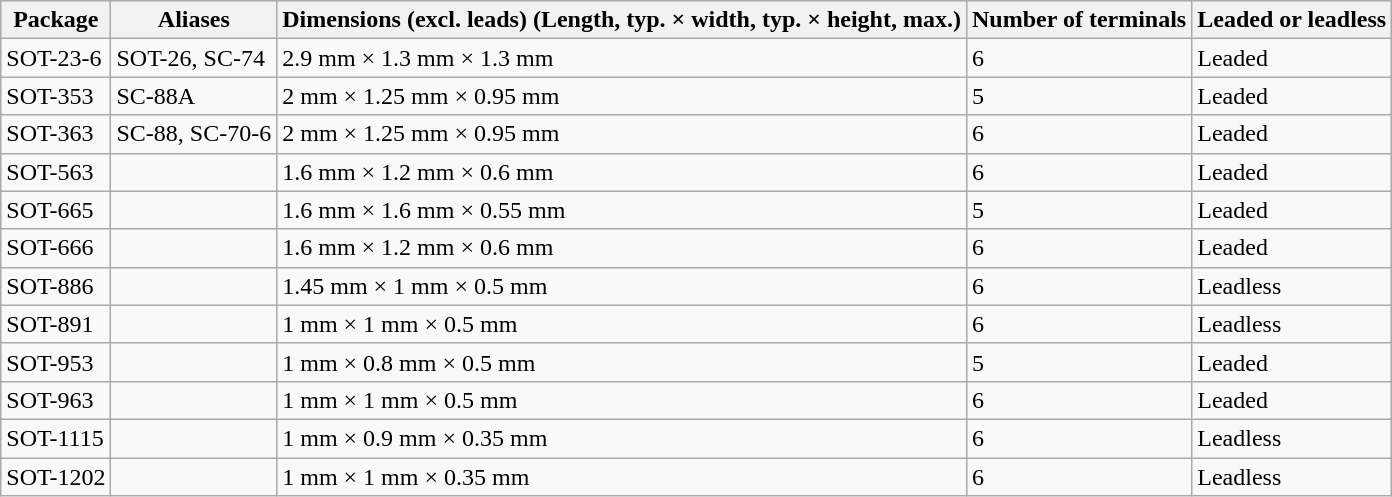<table class="wikitable">
<tr>
<th>Package</th>
<th>Aliases</th>
<th>Dimensions (excl. leads) (Length, typ. × width, typ. × height, max.)</th>
<th>Number of terminals</th>
<th>Leaded or leadless</th>
</tr>
<tr>
<td>SOT-23-6</td>
<td>SOT-26, SC-74</td>
<td>2.9 mm × 1.3 mm × 1.3 mm</td>
<td>6</td>
<td>Leaded</td>
</tr>
<tr>
<td>SOT-353</td>
<td>SC-88A</td>
<td>2 mm × 1.25 mm × 0.95 mm</td>
<td>5</td>
<td>Leaded</td>
</tr>
<tr>
<td>SOT-363</td>
<td>SC-88, SC-70-6</td>
<td>2 mm × 1.25 mm × 0.95 mm</td>
<td>6</td>
<td>Leaded</td>
</tr>
<tr>
<td>SOT-563</td>
<td></td>
<td>1.6 mm × 1.2 mm × 0.6 mm</td>
<td>6</td>
<td>Leaded</td>
</tr>
<tr>
<td>SOT-665</td>
<td></td>
<td>1.6 mm × 1.6 mm × 0.55 mm</td>
<td>5</td>
<td>Leaded</td>
</tr>
<tr>
<td>SOT-666</td>
<td></td>
<td>1.6 mm × 1.2 mm × 0.6 mm</td>
<td>6</td>
<td>Leaded</td>
</tr>
<tr>
<td>SOT-886</td>
<td></td>
<td>1.45 mm × 1 mm × 0.5 mm</td>
<td>6</td>
<td>Leadless</td>
</tr>
<tr>
<td>SOT-891</td>
<td></td>
<td>1 mm × 1 mm × 0.5 mm</td>
<td>6</td>
<td>Leadless</td>
</tr>
<tr>
<td>SOT-953</td>
<td></td>
<td>1 mm × 0.8 mm × 0.5 mm</td>
<td>5</td>
<td>Leaded</td>
</tr>
<tr>
<td>SOT-963</td>
<td></td>
<td>1 mm × 1 mm × 0.5 mm</td>
<td>6</td>
<td>Leaded</td>
</tr>
<tr>
<td>SOT-1115</td>
<td></td>
<td>1 mm × 0.9 mm × 0.35 mm</td>
<td>6</td>
<td>Leadless</td>
</tr>
<tr>
<td>SOT-1202</td>
<td></td>
<td>1 mm × 1 mm × 0.35 mm</td>
<td>6</td>
<td>Leadless</td>
</tr>
</table>
